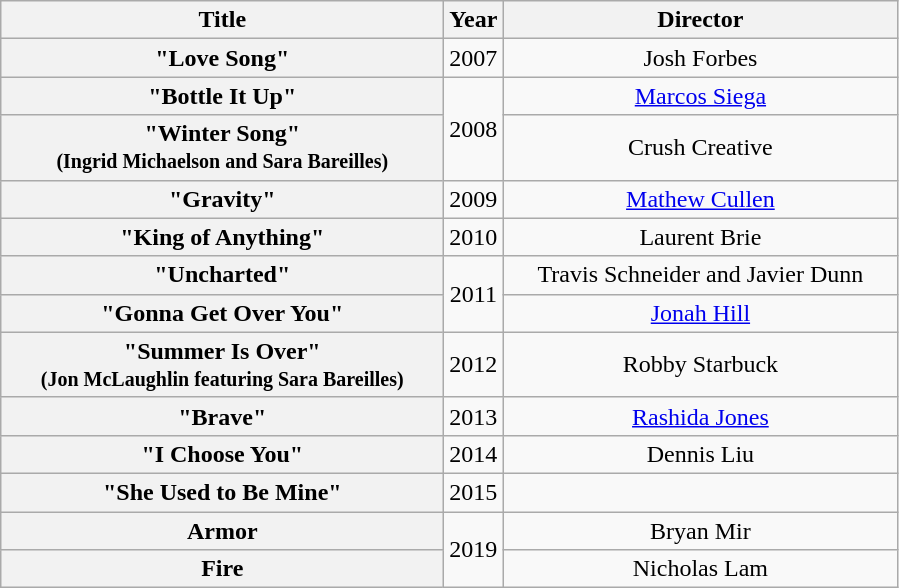<table class="wikitable plainrowheaders" style="text-align:center;">
<tr>
<th scope="col" style="width:18em;">Title</th>
<th scope="col">Year</th>
<th scope="col" style="width:16em;">Director</th>
</tr>
<tr>
<th scope="row">"Love Song"</th>
<td>2007</td>
<td>Josh Forbes</td>
</tr>
<tr>
<th scope="row">"Bottle It Up"</th>
<td rowspan="2">2008</td>
<td><a href='#'>Marcos Siega</a></td>
</tr>
<tr>
<th scope="row">"Winter Song"<br><small>(Ingrid Michaelson and Sara Bareilles)</small></th>
<td>Crush Creative</td>
</tr>
<tr>
<th scope="row">"Gravity"</th>
<td>2009</td>
<td><a href='#'>Mathew Cullen</a></td>
</tr>
<tr>
<th scope="row">"King of Anything"</th>
<td>2010</td>
<td>Laurent Brie</td>
</tr>
<tr>
<th scope="row">"Uncharted"</th>
<td rowspan="2">2011</td>
<td>Travis Schneider and Javier Dunn</td>
</tr>
<tr>
<th scope="row">"Gonna Get Over You"</th>
<td><a href='#'>Jonah Hill</a></td>
</tr>
<tr>
<th scope="row">"Summer Is Over"<br><small>(Jon McLaughlin featuring Sara Bareilles)</small></th>
<td>2012</td>
<td>Robby Starbuck</td>
</tr>
<tr>
<th scope="row">"Brave"</th>
<td>2013</td>
<td><a href='#'>Rashida Jones</a></td>
</tr>
<tr>
<th scope="row">"I Choose You"</th>
<td>2014</td>
<td>Dennis Liu</td>
</tr>
<tr>
<th scope="row">"She Used to Be Mine"</th>
<td>2015</td>
<td></td>
</tr>
<tr>
<th scope="row">Armor</th>
<td rowspan="2">2019</td>
<td>Bryan Mir</td>
</tr>
<tr>
<th scope="row">Fire</th>
<td>Nicholas Lam</td>
</tr>
</table>
